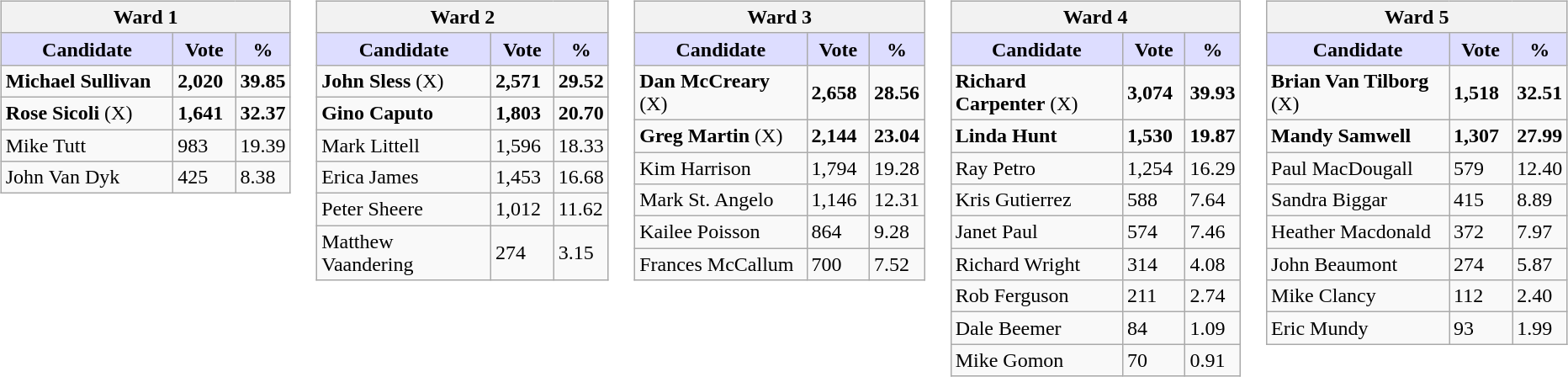<table>
<tr>
<td valign=top width=10%><br><table class=wikitable>
<tr>
<th colspan="3">Ward 1</th>
</tr>
<tr>
<th style="background:#ddf; width:200px;">Candidate</th>
<th style="background:#ddf; width:50px;">Vote</th>
<th style="background:#ddf; width:30px;">%</th>
</tr>
<tr>
<td><strong>Michael Sullivan</strong></td>
<td><strong>2,020</strong></td>
<td><strong>39.85</strong></td>
</tr>
<tr>
<td><strong>Rose Sicoli</strong> (X)</td>
<td><strong>1,641</strong></td>
<td><strong>32.37</strong></td>
</tr>
<tr>
<td>Mike Tutt</td>
<td>983</td>
<td>19.39</td>
</tr>
<tr>
<td>John Van Dyk</td>
<td>425</td>
<td>8.38</td>
</tr>
</table>
</td>
<td valign=top width=10%><br><table class=wikitable>
<tr>
<th colspan="3">Ward 2</th>
</tr>
<tr>
<th style="background:#ddf; width:200px;">Candidate</th>
<th style="background:#ddf; width:50px;">Vote</th>
<th style="background:#ddf; width:30px;">%</th>
</tr>
<tr>
<td><strong>John Sless</strong> (X)</td>
<td><strong>2,571</strong></td>
<td><strong>29.52</strong></td>
</tr>
<tr>
<td><strong>Gino Caputo</strong></td>
<td><strong>1,803</strong></td>
<td><strong>20.70</strong></td>
</tr>
<tr>
<td>Mark Littell</td>
<td>1,596</td>
<td>18.33</td>
</tr>
<tr>
<td>Erica James</td>
<td>1,453</td>
<td>16.68</td>
</tr>
<tr>
<td>Peter Sheere</td>
<td>1,012</td>
<td>11.62</td>
</tr>
<tr>
<td>Matthew Vaandering</td>
<td>274</td>
<td>3.15</td>
</tr>
</table>
</td>
<td valign=top width=10%><br><table class=wikitable>
<tr>
<th colspan="3">Ward 3</th>
</tr>
<tr>
<th style="background:#ddf; width:200px;">Candidate</th>
<th style="background:#ddf; width:50px;">Vote</th>
<th style="background:#ddf; width:30px;">%</th>
</tr>
<tr>
<td><strong>Dan McCreary</strong> (X)</td>
<td><strong>2,658</strong></td>
<td><strong>28.56</strong></td>
</tr>
<tr>
<td><strong>Greg Martin</strong> (X)</td>
<td><strong>2,144</strong></td>
<td><strong>23.04</strong></td>
</tr>
<tr>
<td>Kim Harrison</td>
<td>1,794</td>
<td>19.28</td>
</tr>
<tr>
<td>Mark St. Angelo</td>
<td>1,146</td>
<td>12.31</td>
</tr>
<tr>
<td>Kailee Poisson</td>
<td>864</td>
<td>9.28</td>
</tr>
<tr>
<td>Frances McCallum</td>
<td>700</td>
<td>7.52</td>
</tr>
</table>
</td>
<td valign=top width=10%><br><table class=wikitable>
<tr>
<th colspan="3">Ward 4</th>
</tr>
<tr>
<th style="background:#ddf; width:200px;">Candidate</th>
<th style="background:#ddf; width:50px;">Vote</th>
<th style="background:#ddf; width:30px;">%</th>
</tr>
<tr>
<td><strong>Richard Carpenter</strong> (X)</td>
<td><strong>3,074</strong></td>
<td><strong>39.93</strong></td>
</tr>
<tr>
<td><strong>Linda Hunt</strong></td>
<td><strong>1,530</strong></td>
<td><strong>19.87</strong></td>
</tr>
<tr>
<td>Ray Petro</td>
<td>1,254</td>
<td>16.29</td>
</tr>
<tr>
<td>Kris Gutierrez</td>
<td>588</td>
<td>7.64</td>
</tr>
<tr>
<td>Janet Paul</td>
<td>574</td>
<td>7.46</td>
</tr>
<tr>
<td>Richard Wright</td>
<td>314</td>
<td>4.08</td>
</tr>
<tr>
<td>Rob Ferguson</td>
<td>211</td>
<td>2.74</td>
</tr>
<tr>
<td>Dale Beemer</td>
<td>84</td>
<td>1.09</td>
</tr>
<tr>
<td>Mike Gomon</td>
<td>70</td>
<td>0.91</td>
</tr>
</table>
</td>
<td valign=top width=10%><br><table class=wikitable>
<tr>
<th colspan="3">Ward 5</th>
</tr>
<tr>
<th style="background:#ddf; width:200px;">Candidate</th>
<th style="background:#ddf; width:50px;">Vote</th>
<th style="background:#ddf; width:30px;">%</th>
</tr>
<tr>
<td><strong>Brian Van Tilborg</strong> (X)</td>
<td><strong>1,518</strong></td>
<td><strong>32.51</strong></td>
</tr>
<tr>
<td><strong>Mandy Samwell</strong></td>
<td><strong>1,307</strong></td>
<td><strong>27.99</strong></td>
</tr>
<tr>
<td>Paul MacDougall</td>
<td>579</td>
<td>12.40</td>
</tr>
<tr>
<td>Sandra Biggar</td>
<td>415</td>
<td>8.89</td>
</tr>
<tr>
<td>Heather Macdonald</td>
<td>372</td>
<td>7.97</td>
</tr>
<tr>
<td>John Beaumont</td>
<td>274</td>
<td>5.87</td>
</tr>
<tr>
<td>Mike Clancy</td>
<td>112</td>
<td>2.40</td>
</tr>
<tr>
<td>Eric Mundy</td>
<td>93</td>
<td>1.99</td>
</tr>
</table>
</td>
</tr>
</table>
